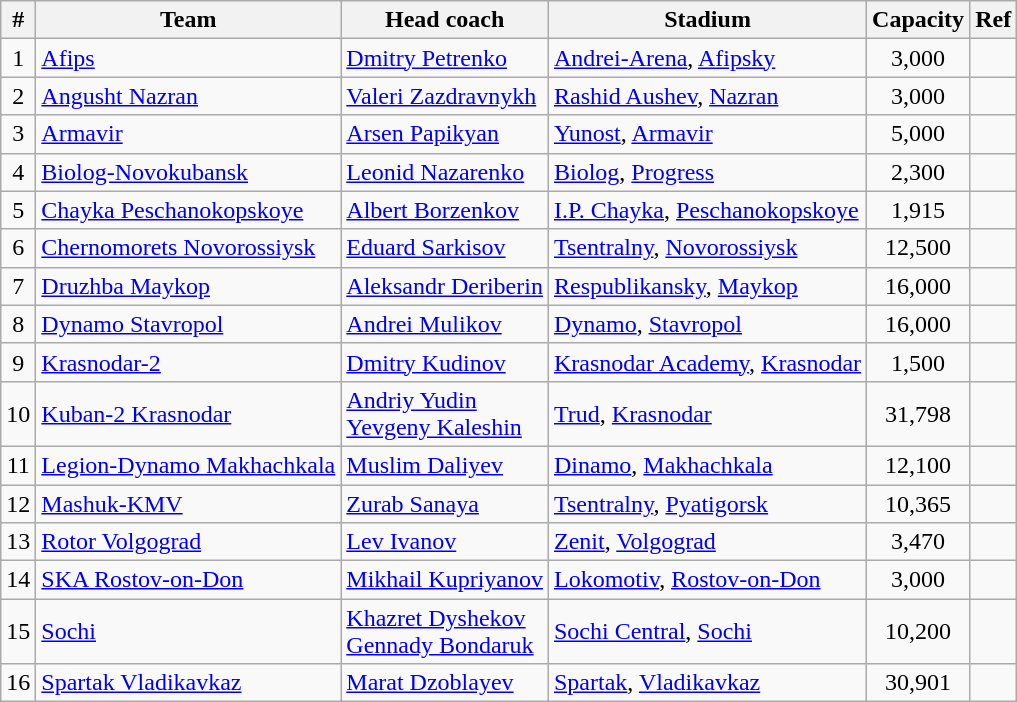<table class="wikitable sortable" style="text-align:center">
<tr>
<th>#</th>
<th>Team</th>
<th>Head coach</th>
<th>Stadium</th>
<th>Capacity</th>
<th>Ref</th>
</tr>
<tr>
<td>1</td>
<td align=left><a href='#'>Afips</a></td>
<td align=left> <a href='#'>Dmitry Petrenko</a></td>
<td align=left><a href='#'>Andrei-Arena</a>, <a href='#'>Afipsky</a></td>
<td>3,000</td>
<td></td>
</tr>
<tr>
<td>2</td>
<td align=left><a href='#'>Angusht Nazran</a></td>
<td align=left> <a href='#'>Valeri Zazdravnykh</a></td>
<td align=left><a href='#'>Rashid Aushev</a>, <a href='#'>Nazran</a></td>
<td>3,000</td>
<td></td>
</tr>
<tr>
<td>3</td>
<td align=left><a href='#'>Armavir</a></td>
<td align=left> <a href='#'>Arsen Papikyan</a></td>
<td align=left><a href='#'>Yunost</a>, <a href='#'>Armavir</a></td>
<td>5,000</td>
<td></td>
</tr>
<tr>
<td>4</td>
<td align=left><a href='#'>Biolog-Novokubansk</a></td>
<td align=left> <a href='#'>Leonid Nazarenko</a></td>
<td align=left><a href='#'>Biolog</a>, <a href='#'>Progress</a></td>
<td>2,300</td>
<td></td>
</tr>
<tr>
<td>5</td>
<td align=left><a href='#'>Chayka Peschanokopskoye</a></td>
<td align=left> <a href='#'>Albert Borzenkov</a></td>
<td align=left><a href='#'>I.P. Chayka</a>, <a href='#'>Peschanokopskoye</a></td>
<td>1,915</td>
<td></td>
</tr>
<tr>
<td>6</td>
<td align=left><a href='#'>Chernomorets Novorossiysk</a></td>
<td align=left> <a href='#'>Eduard Sarkisov</a></td>
<td align=left><a href='#'>Tsentralny</a>, <a href='#'>Novorossiysk</a></td>
<td>12,500</td>
<td></td>
</tr>
<tr>
<td>7</td>
<td align=left><a href='#'>Druzhba Maykop</a></td>
<td align=left> <a href='#'>Aleksandr Deriberin</a></td>
<td align=left><a href='#'>Respublikansky</a>, <a href='#'>Maykop</a></td>
<td>16,000</td>
<td></td>
</tr>
<tr>
<td>8</td>
<td align=left><a href='#'>Dynamo Stavropol</a></td>
<td align=left> <a href='#'>Andrei Mulikov</a></td>
<td align=left><a href='#'>Dynamo</a>, <a href='#'>Stavropol</a></td>
<td>16,000</td>
<td></td>
</tr>
<tr>
<td>9</td>
<td align=left><a href='#'>Krasnodar-2</a></td>
<td align=left> <a href='#'>Dmitry Kudinov</a></td>
<td align=left><a href='#'>Krasnodar Academy</a>, <a href='#'>Krasnodar</a></td>
<td>1,500</td>
<td></td>
</tr>
<tr>
<td>10</td>
<td align=left><a href='#'>Kuban-2 Krasnodar</a></td>
<td align=left> <a href='#'>Andriy Yudin</a><br> <a href='#'>Yevgeny Kaleshin</a></td>
<td align=left><a href='#'>Trud</a>, <a href='#'>Krasnodar</a></td>
<td>31,798</td>
<td></td>
</tr>
<tr>
<td>11</td>
<td align=left><a href='#'>Legion-Dynamo Makhachkala</a></td>
<td align=left> <a href='#'>Muslim Daliyev</a></td>
<td align=left><a href='#'>Dinamo</a>, <a href='#'>Makhachkala</a></td>
<td>12,100</td>
<td></td>
</tr>
<tr>
<td>12</td>
<td align=left><a href='#'>Mashuk-KMV</a></td>
<td align=left> <a href='#'>Zurab Sanaya</a></td>
<td align=left><a href='#'>Tsentralny</a>, <a href='#'>Pyatigorsk</a></td>
<td>10,365</td>
<td></td>
</tr>
<tr>
<td>13</td>
<td align=left><a href='#'>Rotor Volgograd</a></td>
<td align=left> <a href='#'>Lev Ivanov</a></td>
<td align=left><a href='#'>Zenit</a>, <a href='#'>Volgograd</a></td>
<td>3,470</td>
<td></td>
</tr>
<tr>
<td>14</td>
<td align=left><a href='#'>SKA Rostov-on-Don</a></td>
<td align=left> <a href='#'>Mikhail Kupriyanov</a></td>
<td align=left><a href='#'>Lokomotiv</a>, <a href='#'>Rostov-on-Don</a></td>
<td>3,000</td>
<td></td>
</tr>
<tr>
<td>15</td>
<td align=left><a href='#'>Sochi</a></td>
<td align=left> <a href='#'>Khazret Dyshekov</a><br> <a href='#'>Gennady Bondaruk</a></td>
<td align=left><a href='#'>Sochi Central</a>, <a href='#'>Sochi</a></td>
<td>10,200</td>
<td></td>
</tr>
<tr>
<td>16</td>
<td align=left><a href='#'>Spartak Vladikavkaz</a></td>
<td align=left> <a href='#'>Marat Dzoblayev</a></td>
<td align=left><a href='#'>Spartak</a>, <a href='#'>Vladikavkaz</a></td>
<td>30,901</td>
<td></td>
</tr>
</table>
